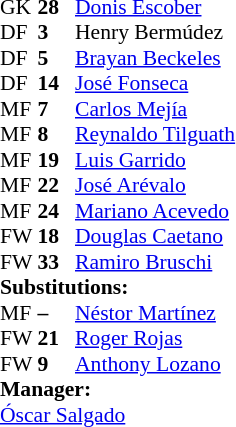<table style = "font-size: 90%" cellspacing = "0" cellpadding = "0">
<tr>
<td colspan = 4></td>
</tr>
<tr>
<th style="width:25px;"></th>
<th style="width:25px;"></th>
</tr>
<tr>
<td>GK</td>
<td><strong>28</strong></td>
<td> <a href='#'>Donis Escober</a></td>
</tr>
<tr>
<td>DF</td>
<td><strong>3</strong></td>
<td> Henry Bermúdez</td>
</tr>
<tr>
<td>DF</td>
<td><strong>5</strong></td>
<td> <a href='#'>Brayan Beckeles</a></td>
<td></td>
<td></td>
</tr>
<tr>
<td>DF</td>
<td><strong>14</strong></td>
<td> <a href='#'>José Fonseca</a></td>
</tr>
<tr>
<td>MF</td>
<td><strong>7</strong></td>
<td> <a href='#'>Carlos Mejía</a></td>
</tr>
<tr>
<td>MF</td>
<td><strong>8</strong></td>
<td> <a href='#'>Reynaldo Tilguath</a></td>
<td></td>
<td></td>
</tr>
<tr>
<td>MF</td>
<td><strong>19</strong></td>
<td> <a href='#'>Luis Garrido</a></td>
</tr>
<tr>
<td>MF</td>
<td><strong>22</strong></td>
<td> <a href='#'>José Arévalo</a></td>
</tr>
<tr>
<td>MF</td>
<td><strong>24</strong></td>
<td> <a href='#'>Mariano Acevedo</a></td>
</tr>
<tr>
<td>FW</td>
<td><strong>18</strong></td>
<td> <a href='#'>Douglas Caetano</a></td>
<td></td>
<td></td>
</tr>
<tr>
<td>FW</td>
<td><strong>33</strong></td>
<td> <a href='#'>Ramiro Bruschi</a></td>
<td></td>
<td></td>
</tr>
<tr>
<td colspan = 3><strong>Substitutions:</strong></td>
</tr>
<tr>
<td>MF</td>
<td><strong>–</strong></td>
<td> <a href='#'>Néstor Martínez</a></td>
<td></td>
<td></td>
</tr>
<tr>
<td>FW</td>
<td><strong>21</strong></td>
<td> <a href='#'>Roger Rojas</a></td>
<td></td>
<td></td>
</tr>
<tr>
<td>FW</td>
<td><strong>9</strong></td>
<td> <a href='#'>Anthony Lozano</a></td>
<td></td>
<td></td>
</tr>
<tr>
<td colspan = 3><strong>Manager:</strong></td>
</tr>
<tr>
<td colspan = 3> <a href='#'>Óscar Salgado</a></td>
</tr>
</table>
